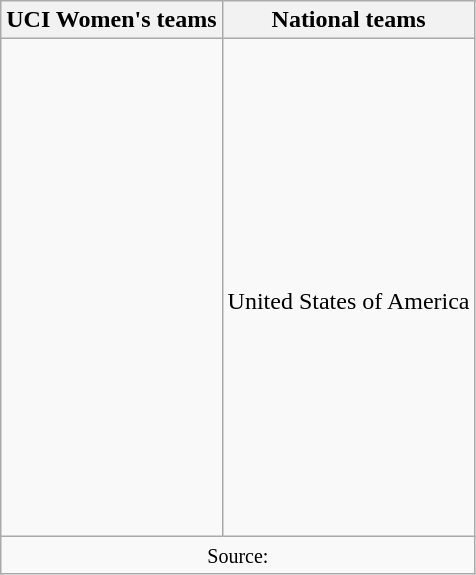<table class="wikitable">
<tr>
<th>UCI Women's teams</th>
<th>National teams</th>
</tr>
<tr>
<td><br><br>
<br>
<br>
<br>
<br>
<br>
<br>
<br>
<br>
<br>
<br>
<br>
<br>
<br>
<br>
<br>
<br></td>
<td><br>United States of America</td>
</tr>
<tr>
<td colspan=3 align=center><small>Source:</small></td>
</tr>
</table>
